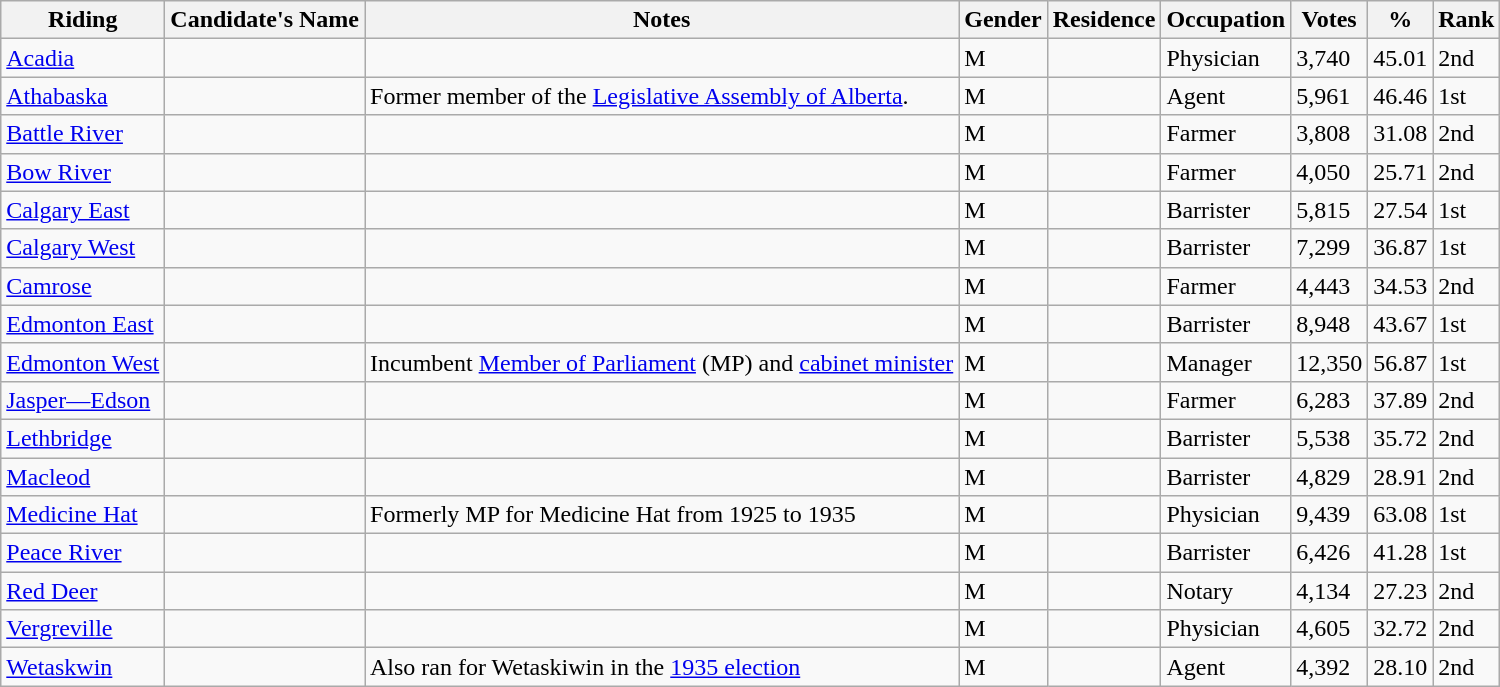<table class="wikitable sortable">
<tr>
<th>Riding<br></th>
<th>Candidate's Name</th>
<th>Notes</th>
<th>Gender</th>
<th>Residence</th>
<th>Occupation</th>
<th>Votes</th>
<th>%</th>
<th>Rank</th>
</tr>
<tr>
<td><a href='#'>Acadia</a></td>
<td></td>
<td></td>
<td>M</td>
<td></td>
<td>Physician</td>
<td>3,740</td>
<td>45.01</td>
<td>2nd</td>
</tr>
<tr>
<td><a href='#'>Athabaska</a></td>
<td></td>
<td>Former member of the <a href='#'>Legislative Assembly of Alberta</a>.</td>
<td>M</td>
<td></td>
<td>Agent</td>
<td>5,961</td>
<td>46.46</td>
<td>1st</td>
</tr>
<tr>
<td><a href='#'>Battle River</a></td>
<td></td>
<td></td>
<td>M</td>
<td></td>
<td>Farmer</td>
<td>3,808</td>
<td>31.08</td>
<td>2nd</td>
</tr>
<tr>
<td><a href='#'>Bow River</a></td>
<td></td>
<td></td>
<td>M</td>
<td></td>
<td>Farmer</td>
<td>4,050</td>
<td>25.71</td>
<td>2nd</td>
</tr>
<tr>
<td><a href='#'>Calgary East</a></td>
<td></td>
<td></td>
<td>M</td>
<td></td>
<td>Barrister</td>
<td>5,815</td>
<td>27.54</td>
<td>1st</td>
</tr>
<tr>
<td><a href='#'>Calgary West</a></td>
<td></td>
<td></td>
<td>M</td>
<td></td>
<td>Barrister</td>
<td>7,299</td>
<td>36.87</td>
<td>1st</td>
</tr>
<tr>
<td><a href='#'>Camrose</a></td>
<td></td>
<td></td>
<td>M</td>
<td></td>
<td>Farmer</td>
<td>4,443</td>
<td>34.53</td>
<td>2nd</td>
</tr>
<tr>
<td><a href='#'>Edmonton East</a></td>
<td></td>
<td></td>
<td>M</td>
<td></td>
<td>Barrister</td>
<td>8,948</td>
<td>43.67</td>
<td>1st</td>
</tr>
<tr>
<td><a href='#'>Edmonton West</a></td>
<td></td>
<td>Incumbent <a href='#'>Member of Parliament</a> (MP) and <a href='#'>cabinet minister</a></td>
<td>M</td>
<td></td>
<td>Manager</td>
<td>12,350</td>
<td>56.87</td>
<td>1st</td>
</tr>
<tr>
<td><a href='#'>Jasper—Edson</a></td>
<td></td>
<td></td>
<td>M</td>
<td></td>
<td>Farmer</td>
<td>6,283</td>
<td>37.89</td>
<td>2nd</td>
</tr>
<tr>
<td><a href='#'>Lethbridge</a></td>
<td></td>
<td></td>
<td>M</td>
<td></td>
<td>Barrister</td>
<td>5,538</td>
<td>35.72</td>
<td>2nd</td>
</tr>
<tr>
<td><a href='#'>Macleod</a></td>
<td></td>
<td></td>
<td>M</td>
<td></td>
<td>Barrister</td>
<td>4,829</td>
<td>28.91</td>
<td>2nd</td>
</tr>
<tr>
<td><a href='#'>Medicine Hat</a></td>
<td></td>
<td>Formerly MP for Medicine Hat from 1925 to 1935</td>
<td>M</td>
<td></td>
<td>Physician</td>
<td>9,439</td>
<td>63.08</td>
<td>1st</td>
</tr>
<tr>
<td><a href='#'>Peace River</a></td>
<td></td>
<td></td>
<td>M</td>
<td></td>
<td>Barrister</td>
<td>6,426</td>
<td>41.28</td>
<td>1st</td>
</tr>
<tr>
<td><a href='#'>Red Deer</a></td>
<td></td>
<td></td>
<td>M</td>
<td></td>
<td>Notary</td>
<td>4,134</td>
<td>27.23</td>
<td>2nd</td>
</tr>
<tr>
<td><a href='#'>Vergreville</a></td>
<td></td>
<td></td>
<td>M</td>
<td></td>
<td>Physician</td>
<td>4,605</td>
<td>32.72</td>
<td>2nd</td>
</tr>
<tr>
<td><a href='#'>Wetaskwin</a></td>
<td></td>
<td>Also ran for Wetaskiwin in the <a href='#'>1935 election</a></td>
<td>M</td>
<td></td>
<td>Agent</td>
<td>4,392</td>
<td>28.10</td>
<td>2nd</td>
</tr>
</table>
